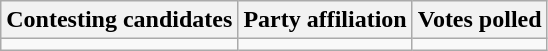<table class="wikitable sortable">
<tr>
<th>Contesting candidates</th>
<th>Party affiliation</th>
<th>Votes polled</th>
</tr>
<tr>
<td></td>
<td></td>
<td></td>
</tr>
</table>
